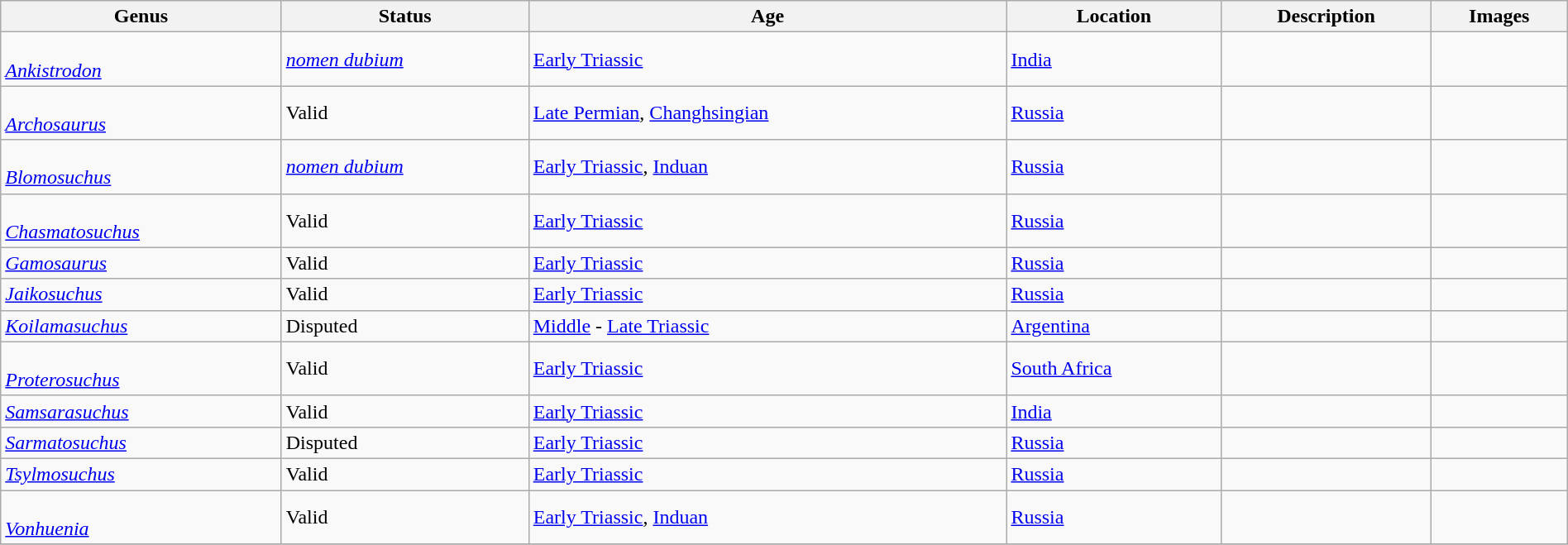<table class="wikitable sortable" align="center" width="100%">
<tr>
<th>Genus</th>
<th>Status</th>
<th>Age</th>
<th>Location</th>
<th class="unsortable">Description</th>
<th class="unsortable">Images</th>
</tr>
<tr>
<td><br><em><a href='#'>Ankistrodon</a></em></td>
<td><em><a href='#'>nomen dubium</a></em></td>
<td><a href='#'>Early Triassic</a></td>
<td><a href='#'>India</a></td>
<td></td>
<td></td>
</tr>
<tr>
<td><br><em><a href='#'>Archosaurus</a></em></td>
<td>Valid</td>
<td><a href='#'>Late Permian</a>, <a href='#'>Changhsingian</a></td>
<td><a href='#'>Russia</a></td>
<td></td>
<td></td>
</tr>
<tr>
<td><br><em><a href='#'>Blomosuchus</a></em></td>
<td><em><a href='#'>nomen dubium</a></em></td>
<td><a href='#'>Early Triassic</a>, <a href='#'>Induan</a></td>
<td><a href='#'>Russia</a></td>
<td></td>
<td></td>
</tr>
<tr>
<td><br><em><a href='#'>Chasmatosuchus</a></em></td>
<td>Valid</td>
<td><a href='#'>Early Triassic</a></td>
<td><a href='#'>Russia</a></td>
<td></td>
<td></td>
</tr>
<tr>
<td><em><a href='#'>Gamosaurus</a></em></td>
<td>Valid</td>
<td><a href='#'>Early Triassic</a></td>
<td><a href='#'>Russia</a></td>
<td></td>
<td></td>
</tr>
<tr>
<td><em><a href='#'>Jaikosuchus</a></em></td>
<td>Valid</td>
<td><a href='#'>Early Triassic</a></td>
<td><a href='#'>Russia</a></td>
<td></td>
<td></td>
</tr>
<tr>
<td><em><a href='#'>Koilamasuchus</a></em></td>
<td>Disputed</td>
<td><a href='#'>Middle</a> - <a href='#'>Late Triassic</a></td>
<td><a href='#'>Argentina</a></td>
<td></td>
<td></td>
</tr>
<tr>
<td><br><em><a href='#'>Proterosuchus</a></em></td>
<td>Valid</td>
<td><a href='#'>Early Triassic</a></td>
<td><a href='#'>South Africa</a></td>
<td></td>
<td></td>
</tr>
<tr>
<td><em><a href='#'>Samsarasuchus</a></em></td>
<td>Valid</td>
<td><a href='#'>Early Triassic</a></td>
<td><a href='#'>India</a></td>
<td></td>
<td></td>
</tr>
<tr>
<td><em><a href='#'>Sarmatosuchus</a></em></td>
<td>Disputed</td>
<td><a href='#'>Early Triassic</a></td>
<td><a href='#'>Russia</a></td>
<td></td>
<td></td>
</tr>
<tr>
<td><em><a href='#'>Tsylmosuchus</a></em></td>
<td>Valid</td>
<td><a href='#'>Early Triassic</a></td>
<td><a href='#'>Russia</a></td>
<td></td>
<td></td>
</tr>
<tr>
<td><br><em><a href='#'>Vonhuenia</a></em></td>
<td>Valid</td>
<td><a href='#'>Early Triassic</a>, <a href='#'>Induan</a></td>
<td><a href='#'>Russia</a></td>
<td></td>
<td></td>
</tr>
<tr>
</tr>
</table>
